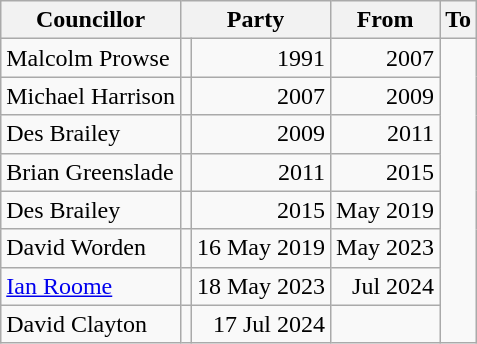<table class=wikitable>
<tr>
<th>Councillor</th>
<th colspan=2>Party</th>
<th>From</th>
<th>To</th>
</tr>
<tr>
<td>Malcolm Prowse</td>
<td></td>
<td align=right>1991</td>
<td align=right>2007</td>
</tr>
<tr>
<td>Michael Harrison</td>
<td></td>
<td align=right>2007</td>
<td align=right>2009</td>
</tr>
<tr>
<td>Des Brailey</td>
<td></td>
<td align=right>2009</td>
<td align=right>2011</td>
</tr>
<tr>
<td>Brian Greenslade</td>
<td></td>
<td align=right>2011</td>
<td align=right>2015</td>
</tr>
<tr>
<td>Des Brailey</td>
<td></td>
<td align=right>2015</td>
<td align=right>May 2019</td>
</tr>
<tr>
<td>David Worden</td>
<td></td>
<td align=right>16 May 2019</td>
<td align=right>May 2023</td>
</tr>
<tr>
<td><a href='#'>Ian Roome</a></td>
<td></td>
<td align=right>18 May 2023</td>
<td align=right>Jul 2024</td>
</tr>
<tr>
<td>David Clayton</td>
<td></td>
<td align=right>17 Jul 2024</td>
<td align=right></td>
</tr>
</table>
